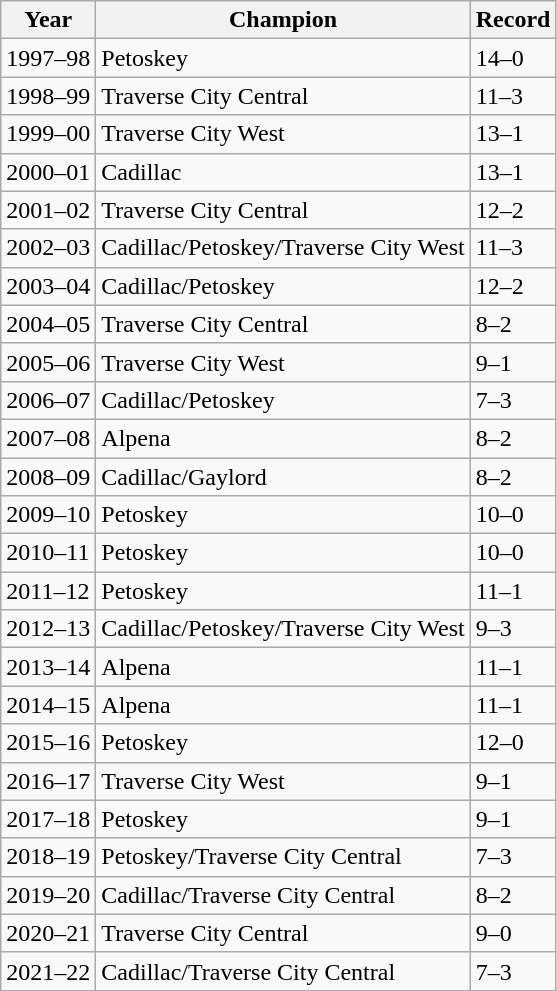<table class=wikitable>
<tr>
<th>Year</th>
<th>Champion</th>
<th>Record</th>
</tr>
<tr>
<td>1997–98</td>
<td>Petoskey</td>
<td>14–0</td>
</tr>
<tr>
<td>1998–99</td>
<td>Traverse City Central</td>
<td>11–3</td>
</tr>
<tr>
<td>1999–00</td>
<td>Traverse City West</td>
<td>13–1</td>
</tr>
<tr>
<td>2000–01</td>
<td>Cadillac</td>
<td>13–1</td>
</tr>
<tr>
<td>2001–02</td>
<td>Traverse City Central</td>
<td>12–2</td>
</tr>
<tr>
<td>2002–03</td>
<td>Cadillac/Petoskey/Traverse City West</td>
<td>11–3</td>
</tr>
<tr>
<td>2003–04</td>
<td>Cadillac/Petoskey</td>
<td>12–2</td>
</tr>
<tr>
<td>2004–05</td>
<td>Traverse City Central</td>
<td>8–2</td>
</tr>
<tr>
<td>2005–06</td>
<td>Traverse City West</td>
<td>9–1</td>
</tr>
<tr>
<td>2006–07</td>
<td>Cadillac/Petoskey</td>
<td>7–3</td>
</tr>
<tr>
<td>2007–08</td>
<td>Alpena</td>
<td>8–2</td>
</tr>
<tr>
<td>2008–09</td>
<td>Cadillac/Gaylord</td>
<td>8–2</td>
</tr>
<tr>
<td>2009–10</td>
<td>Petoskey</td>
<td>10–0</td>
</tr>
<tr>
<td>2010–11</td>
<td>Petoskey</td>
<td>10–0</td>
</tr>
<tr>
<td>2011–12</td>
<td>Petoskey</td>
<td>11–1</td>
</tr>
<tr>
<td>2012–13</td>
<td>Cadillac/Petoskey/Traverse City West</td>
<td>9–3</td>
</tr>
<tr>
<td>2013–14</td>
<td>Alpena</td>
<td>11–1</td>
</tr>
<tr>
<td>2014–15</td>
<td>Alpena</td>
<td>11–1</td>
</tr>
<tr>
<td>2015–16</td>
<td>Petoskey</td>
<td>12–0</td>
</tr>
<tr>
<td>2016–17</td>
<td>Traverse City West</td>
<td>9–1</td>
</tr>
<tr>
<td>2017–18</td>
<td>Petoskey</td>
<td>9–1</td>
</tr>
<tr>
<td>2018–19</td>
<td>Petoskey/Traverse City Central</td>
<td>7–3</td>
</tr>
<tr>
<td>2019–20</td>
<td>Cadillac/Traverse City Central</td>
<td>8–2</td>
</tr>
<tr>
<td>2020–21</td>
<td>Traverse City Central</td>
<td>9–0</td>
</tr>
<tr>
<td>2021–22</td>
<td>Cadillac/Traverse City Central</td>
<td>7–3</td>
</tr>
</table>
